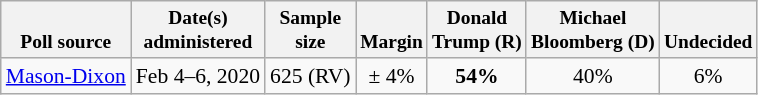<table class="wikitable" style="font-size:90%;text-align:center;">
<tr style="vertical-align:bottom; font-size:90%;">
<th>Poll source</th>
<th>Date(s)<br>administered</th>
<th>Sample<br>size</th>
<th>Margin<br></th>
<th>Donald<br>Trump (R)</th>
<th>Michael<br>Bloomberg (D)</th>
<th>Undecided</th>
</tr>
<tr>
<td style="text-align:left;"><a href='#'>Mason-Dixon</a></td>
<td>Feb 4–6, 2020</td>
<td>625 (RV)</td>
<td>± 4%</td>
<td><strong>54%</strong></td>
<td>40%</td>
<td>6%</td>
</tr>
</table>
